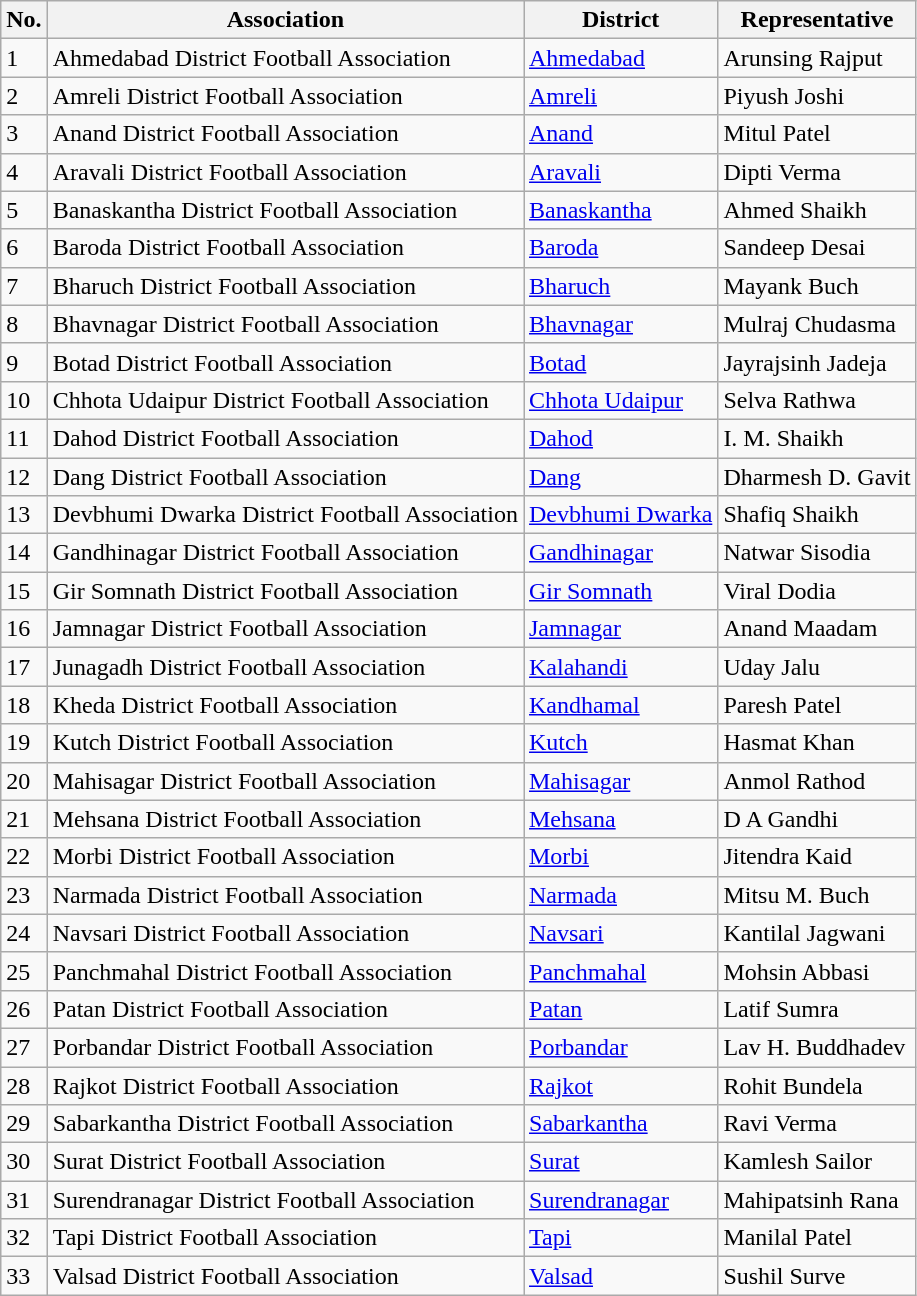<table class="wikitable sortable">
<tr>
<th>No.</th>
<th>Association</th>
<th>District</th>
<th>Representative</th>
</tr>
<tr>
<td>1</td>
<td>Ahmedabad District Football Association</td>
<td><a href='#'>Ahmedabad</a></td>
<td>Arunsing Rajput</td>
</tr>
<tr>
<td>2</td>
<td>Amreli District Football Association</td>
<td><a href='#'>Amreli</a></td>
<td>Piyush Joshi</td>
</tr>
<tr>
<td>3</td>
<td>Anand District Football Association</td>
<td><a href='#'>Anand</a></td>
<td>Mitul Patel</td>
</tr>
<tr>
<td>4</td>
<td>Aravali District Football Association</td>
<td><a href='#'>Aravali</a></td>
<td>Dipti Verma</td>
</tr>
<tr>
<td>5</td>
<td>Banaskantha District Football Association</td>
<td><a href='#'>Banaskantha</a></td>
<td>Ahmed Shaikh</td>
</tr>
<tr>
<td>6</td>
<td>Baroda District Football Association</td>
<td><a href='#'>Baroda</a></td>
<td>Sandeep Desai</td>
</tr>
<tr>
<td>7</td>
<td>Bharuch District Football Association</td>
<td><a href='#'>Bharuch</a></td>
<td>Mayank Buch</td>
</tr>
<tr>
<td>8</td>
<td>Bhavnagar District Football Association</td>
<td><a href='#'>Bhavnagar</a></td>
<td>Mulraj Chudasma</td>
</tr>
<tr>
<td>9</td>
<td>Botad District Football Association</td>
<td><a href='#'>Botad</a></td>
<td>Jayrajsinh Jadeja</td>
</tr>
<tr>
<td>10</td>
<td>Chhota Udaipur District Football Association</td>
<td><a href='#'>Chhota Udaipur</a></td>
<td>Selva Rathwa</td>
</tr>
<tr>
<td>11</td>
<td>Dahod District Football Association</td>
<td><a href='#'>Dahod</a></td>
<td>I. M. Shaikh</td>
</tr>
<tr>
<td>12</td>
<td>Dang District Football Association</td>
<td><a href='#'>Dang</a></td>
<td>Dharmesh D. Gavit</td>
</tr>
<tr>
<td>13</td>
<td>Devbhumi Dwarka District Football Association</td>
<td><a href='#'>Devbhumi Dwarka</a></td>
<td>Shafiq Shaikh</td>
</tr>
<tr>
<td>14</td>
<td>Gandhinagar District Football Association</td>
<td><a href='#'>Gandhinagar</a></td>
<td>Natwar Sisodia</td>
</tr>
<tr>
<td>15</td>
<td>Gir Somnath District Football Association</td>
<td><a href='#'>Gir Somnath</a></td>
<td>Viral Dodia</td>
</tr>
<tr>
<td>16</td>
<td>Jamnagar District Football Association</td>
<td><a href='#'>Jamnagar</a></td>
<td>Anand Maadam</td>
</tr>
<tr>
<td>17</td>
<td>Junagadh District Football Association</td>
<td><a href='#'>Kalahandi</a></td>
<td>Uday Jalu</td>
</tr>
<tr>
<td>18</td>
<td>Kheda District Football Association</td>
<td><a href='#'>Kandhamal</a></td>
<td>Paresh Patel</td>
</tr>
<tr>
<td>19</td>
<td>Kutch District Football Association</td>
<td><a href='#'>Kutch</a></td>
<td>Hasmat Khan</td>
</tr>
<tr>
<td>20</td>
<td>Mahisagar District Football Association</td>
<td><a href='#'>Mahisagar</a></td>
<td>Anmol Rathod</td>
</tr>
<tr>
<td>21</td>
<td>Mehsana District Football Association</td>
<td><a href='#'>Mehsana</a></td>
<td>D A Gandhi</td>
</tr>
<tr>
<td>22</td>
<td>Morbi District Football Association</td>
<td><a href='#'>Morbi</a></td>
<td>Jitendra Kaid</td>
</tr>
<tr>
<td>23</td>
<td>Narmada District Football Association</td>
<td><a href='#'>Narmada</a></td>
<td>Mitsu M. Buch</td>
</tr>
<tr>
<td>24</td>
<td>Navsari District Football Association</td>
<td><a href='#'>Navsari</a></td>
<td>Kantilal Jagwani</td>
</tr>
<tr>
<td>25</td>
<td>Panchmahal District Football Association</td>
<td><a href='#'>Panchmahal</a></td>
<td>Mohsin Abbasi</td>
</tr>
<tr>
<td>26</td>
<td>Patan District Football Association</td>
<td><a href='#'>Patan</a></td>
<td>Latif Sumra</td>
</tr>
<tr>
<td>27</td>
<td>Porbandar District Football Association</td>
<td><a href='#'>Porbandar</a></td>
<td>Lav H. Buddhadev</td>
</tr>
<tr>
<td>28</td>
<td>Rajkot District Football Association</td>
<td><a href='#'>Rajkot</a></td>
<td>Rohit Bundela</td>
</tr>
<tr>
<td>29</td>
<td>Sabarkantha District Football Association</td>
<td><a href='#'>Sabarkantha</a></td>
<td>Ravi Verma</td>
</tr>
<tr>
<td>30</td>
<td>Surat District Football Association</td>
<td><a href='#'>Surat</a></td>
<td>Kamlesh Sailor</td>
</tr>
<tr>
<td>31</td>
<td>Surendranagar District Football Association</td>
<td><a href='#'>Surendranagar</a></td>
<td>Mahipatsinh Rana</td>
</tr>
<tr>
<td>32</td>
<td>Tapi District Football Association</td>
<td><a href='#'>Tapi</a></td>
<td>Manilal Patel</td>
</tr>
<tr>
<td>33</td>
<td>Valsad District Football Association</td>
<td><a href='#'>Valsad</a></td>
<td>Sushil Surve</td>
</tr>
</table>
